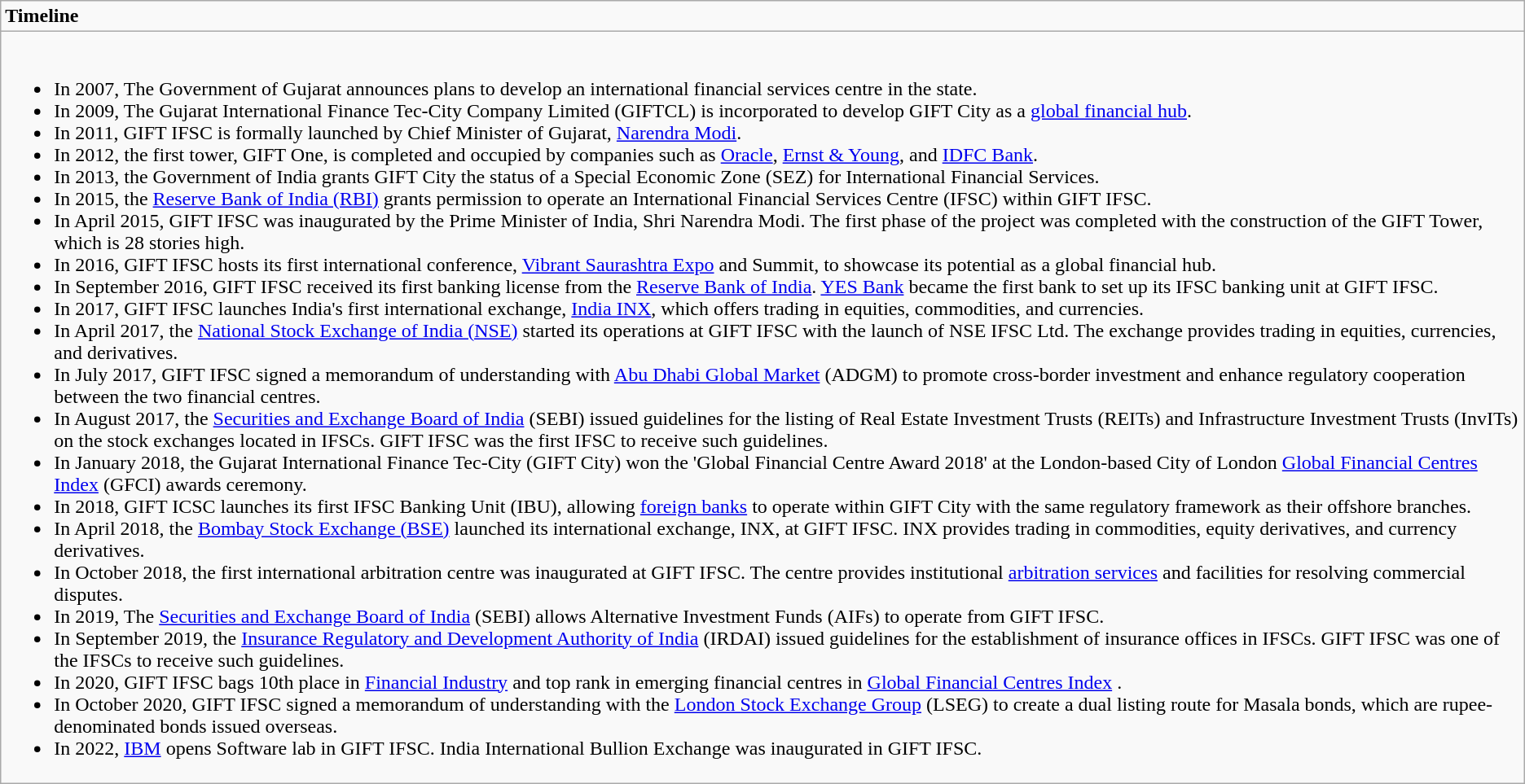<table role="presentation" class="wikitable mw-collapsible mw-collapsed">
<tr>
<td><strong>Timeline</strong></td>
</tr>
<tr>
<td><br><ul><li>In 2007, The Government of Gujarat announces plans to develop an international financial services centre in the state.</li><li>In 2009, The Gujarat International Finance Tec-City Company Limited (GIFTCL) is incorporated to develop GIFT City as a <a href='#'>global financial hub</a>.</li><li>In 2011, GIFT IFSC is formally launched by Chief Minister of Gujarat, <a href='#'>Narendra Modi</a>.</li><li>In 2012, the first tower, GIFT One, is completed and occupied by companies such as <a href='#'>Oracle</a>, <a href='#'>Ernst & Young</a>, and <a href='#'>IDFC Bank</a>.</li><li>In 2013, the Government of India grants GIFT City the status of a Special Economic Zone (SEZ) for International Financial Services.</li><li>In 2015, the <a href='#'>Reserve Bank of India (RBI)</a> grants permission to operate an International Financial Services Centre (IFSC) within GIFT IFSC.</li><li>In April 2015, GIFT IFSC was inaugurated by the Prime Minister of India, Shri Narendra Modi. The first phase of the project was completed with the construction of the GIFT Tower, which is 28 stories high.</li><li>In 2016, GIFT IFSC hosts its first international conference, <a href='#'>Vibrant Saurashtra Expo</a> and Summit, to showcase its potential as a global financial hub.</li><li>In September 2016, GIFT IFSC received its first banking license from the <a href='#'>Reserve Bank of India</a>. <a href='#'>YES Bank</a> became the first bank to set up its IFSC banking unit at GIFT IFSC.</li><li>In 2017, GIFT IFSC launches India's first international exchange, <a href='#'>India INX</a>, which offers trading in equities, commodities, and currencies.</li><li>In April 2017, the <a href='#'>National Stock Exchange of India (NSE)</a> started its operations at GIFT IFSC with the launch of NSE IFSC Ltd. The exchange provides trading in equities, currencies, and derivatives.</li><li>In July 2017, GIFT IFSC signed a memorandum of understanding with <a href='#'>Abu Dhabi Global Market</a> (ADGM) to promote cross-border investment and enhance regulatory cooperation between the two financial centres.</li><li>In August 2017, the <a href='#'>Securities and Exchange Board of India</a> (SEBI) issued guidelines for the listing of Real Estate Investment Trusts (REITs) and Infrastructure Investment Trusts (InvITs) on the stock exchanges located in IFSCs. GIFT IFSC was the first IFSC to receive such guidelines.</li><li>In January 2018, the Gujarat International Finance Tec-City (GIFT City) won the 'Global Financial Centre Award 2018' at the London-based City of London <a href='#'>Global Financial Centres Index</a> (GFCI) awards ceremony.</li><li>In 2018, GIFT ICSC launches its first IFSC Banking Unit (IBU), allowing <a href='#'>foreign banks</a> to operate within GIFT City with the same regulatory framework as their offshore branches.</li><li>In April 2018, the <a href='#'>Bombay Stock Exchange (BSE)</a> launched its international exchange, INX, at GIFT IFSC. INX provides trading in commodities, equity derivatives, and currency derivatives.</li><li>In October 2018, the first international arbitration centre was inaugurated at GIFT IFSC. The centre provides institutional <a href='#'>arbitration services</a> and facilities for resolving commercial disputes.</li><li>In 2019, The <a href='#'>Securities and Exchange Board of India</a> (SEBI) allows Alternative Investment Funds (AIFs) to operate from GIFT IFSC.</li><li>In September 2019, the <a href='#'>Insurance Regulatory and Development Authority of India</a> (IRDAI) issued guidelines for the establishment of insurance offices in IFSCs. GIFT IFSC was one of the IFSCs to receive such guidelines.</li><li>In 2020, GIFT IFSC bags 10th place in <a href='#'>Financial Industry</a> and top rank in emerging financial centres in <a href='#'>Global Financial Centres Index</a> .</li><li>In October 2020, GIFT IFSC signed a memorandum of understanding with the <a href='#'>London Stock Exchange Group</a> (LSEG) to create a dual listing route for Masala bonds, which are rupee-denominated bonds issued overseas.</li><li>In 2022, <a href='#'>IBM</a> opens Software lab in GIFT IFSC. India International Bullion Exchange was inaugurated in GIFT IFSC.</li></ul></td>
</tr>
</table>
